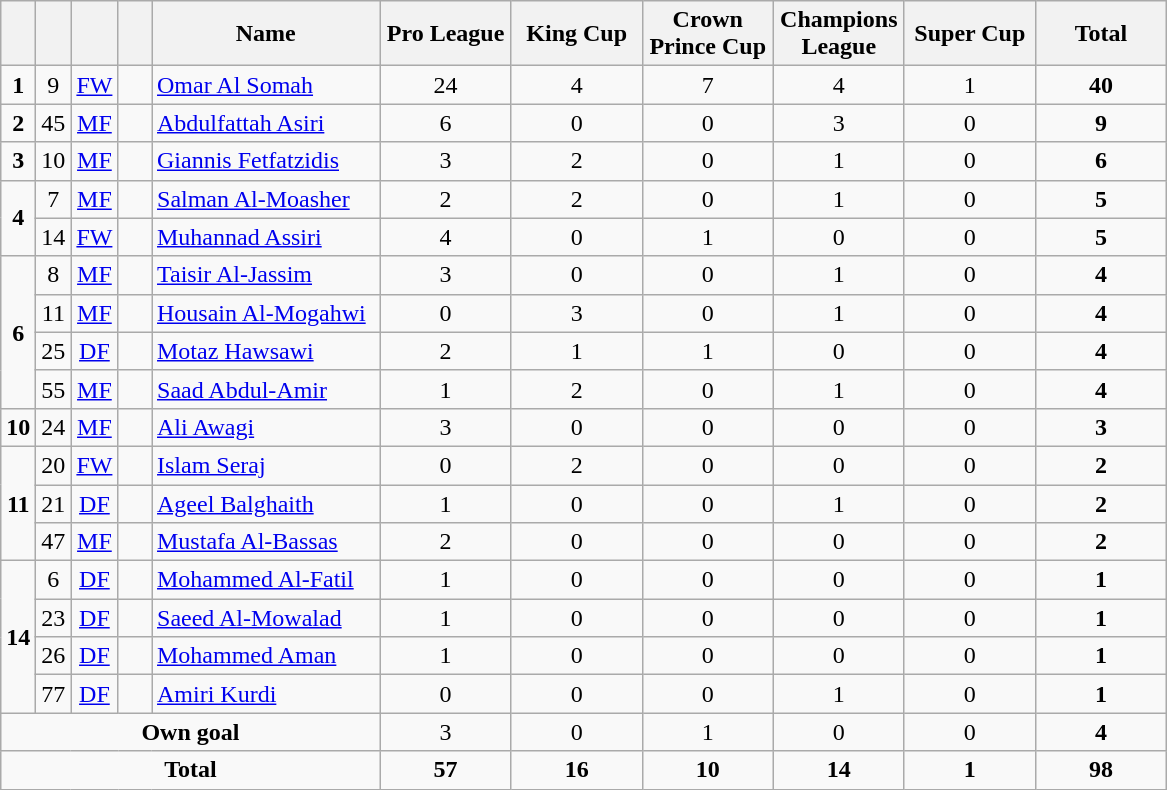<table class="wikitable" style="text-align:center">
<tr>
<th width=15></th>
<th width=15></th>
<th width=15></th>
<th width=15></th>
<th width=145>Name</th>
<th width=80>Pro League</th>
<th width=80>King Cup</th>
<th width=80>Crown Prince Cup</th>
<th width=80>Champions League</th>
<th width=80>Super Cup</th>
<th width=80>Total</th>
</tr>
<tr>
<td><strong>1</strong></td>
<td>9</td>
<td><a href='#'>FW</a></td>
<td></td>
<td align=left><a href='#'>Omar Al Somah</a></td>
<td>24</td>
<td>4</td>
<td>7</td>
<td>4</td>
<td>1</td>
<td><strong>40</strong></td>
</tr>
<tr>
<td><strong>2</strong></td>
<td>45</td>
<td><a href='#'>MF</a></td>
<td></td>
<td align=left><a href='#'>Abdulfattah Asiri</a></td>
<td>6</td>
<td>0</td>
<td>0</td>
<td>3</td>
<td>0</td>
<td><strong>9</strong></td>
</tr>
<tr>
<td><strong>3</strong></td>
<td>10</td>
<td><a href='#'>MF</a></td>
<td></td>
<td align=left><a href='#'>Giannis Fetfatzidis</a></td>
<td>3</td>
<td>2</td>
<td>0</td>
<td>1</td>
<td>0</td>
<td><strong>6</strong></td>
</tr>
<tr>
<td rowspan=2><strong>4</strong></td>
<td>7</td>
<td><a href='#'>MF</a></td>
<td></td>
<td align=left><a href='#'>Salman Al-Moasher</a></td>
<td>2</td>
<td>2</td>
<td>0</td>
<td>1</td>
<td>0</td>
<td><strong>5</strong></td>
</tr>
<tr>
<td>14</td>
<td><a href='#'>FW</a></td>
<td></td>
<td align=left><a href='#'>Muhannad Assiri</a></td>
<td>4</td>
<td>0</td>
<td>1</td>
<td>0</td>
<td>0</td>
<td><strong>5</strong></td>
</tr>
<tr>
<td rowspan=4><strong>6</strong></td>
<td>8</td>
<td><a href='#'>MF</a></td>
<td></td>
<td align=left><a href='#'>Taisir Al-Jassim</a></td>
<td>3</td>
<td>0</td>
<td>0</td>
<td>1</td>
<td>0</td>
<td><strong>4</strong></td>
</tr>
<tr>
<td>11</td>
<td><a href='#'>MF</a></td>
<td></td>
<td align=left><a href='#'>Housain Al-Mogahwi</a></td>
<td>0</td>
<td>3</td>
<td>0</td>
<td>1</td>
<td>0</td>
<td><strong>4</strong></td>
</tr>
<tr>
<td>25</td>
<td><a href='#'>DF</a></td>
<td></td>
<td align=left><a href='#'>Motaz Hawsawi</a></td>
<td>2</td>
<td>1</td>
<td>1</td>
<td>0</td>
<td>0</td>
<td><strong>4</strong></td>
</tr>
<tr>
<td>55</td>
<td><a href='#'>MF</a></td>
<td></td>
<td align=left><a href='#'>Saad Abdul-Amir</a></td>
<td>1</td>
<td>2</td>
<td>0</td>
<td>1</td>
<td>0</td>
<td><strong>4</strong></td>
</tr>
<tr>
<td><strong>10</strong></td>
<td>24</td>
<td><a href='#'>MF</a></td>
<td></td>
<td align=left><a href='#'>Ali Awagi</a></td>
<td>3</td>
<td>0</td>
<td>0</td>
<td>0</td>
<td>0</td>
<td><strong>3</strong></td>
</tr>
<tr>
<td rowspan=3><strong>11</strong></td>
<td>20</td>
<td><a href='#'>FW</a></td>
<td></td>
<td align=left><a href='#'>Islam Seraj</a></td>
<td>0</td>
<td>2</td>
<td>0</td>
<td>0</td>
<td>0</td>
<td><strong>2</strong></td>
</tr>
<tr>
<td>21</td>
<td><a href='#'>DF</a></td>
<td></td>
<td align=left><a href='#'>Ageel Balghaith</a></td>
<td>1</td>
<td>0</td>
<td>0</td>
<td>1</td>
<td>0</td>
<td><strong>2</strong></td>
</tr>
<tr>
<td>47</td>
<td><a href='#'>MF</a></td>
<td></td>
<td align=left><a href='#'>Mustafa Al-Bassas</a></td>
<td>2</td>
<td>0</td>
<td>0</td>
<td>0</td>
<td>0</td>
<td><strong>2</strong></td>
</tr>
<tr>
<td rowspan=4><strong>14</strong></td>
<td>6</td>
<td><a href='#'>DF</a></td>
<td></td>
<td align=left><a href='#'>Mohammed Al-Fatil</a></td>
<td>1</td>
<td>0</td>
<td>0</td>
<td>0</td>
<td>0</td>
<td><strong>1</strong></td>
</tr>
<tr>
<td>23</td>
<td><a href='#'>DF</a></td>
<td></td>
<td align=left><a href='#'>Saeed Al-Mowalad</a></td>
<td>1</td>
<td>0</td>
<td>0</td>
<td>0</td>
<td>0</td>
<td><strong>1</strong></td>
</tr>
<tr>
<td>26</td>
<td><a href='#'>DF</a></td>
<td></td>
<td align=left><a href='#'>Mohammed Aman</a></td>
<td>1</td>
<td>0</td>
<td>0</td>
<td>0</td>
<td>0</td>
<td><strong>1</strong></td>
</tr>
<tr>
<td>77</td>
<td><a href='#'>DF</a></td>
<td></td>
<td align=left><a href='#'>Amiri Kurdi</a></td>
<td>0</td>
<td>0</td>
<td>0</td>
<td>1</td>
<td>0</td>
<td><strong>1</strong></td>
</tr>
<tr>
<td colspan=5><strong>Own goal</strong></td>
<td>3</td>
<td>0</td>
<td>1</td>
<td>0</td>
<td>0</td>
<td><strong>4</strong></td>
</tr>
<tr>
<td colspan=5><strong>Total</strong></td>
<td><strong>57</strong></td>
<td><strong>16</strong></td>
<td><strong>10</strong></td>
<td><strong>14</strong></td>
<td><strong>1</strong></td>
<td><strong>98</strong></td>
</tr>
</table>
